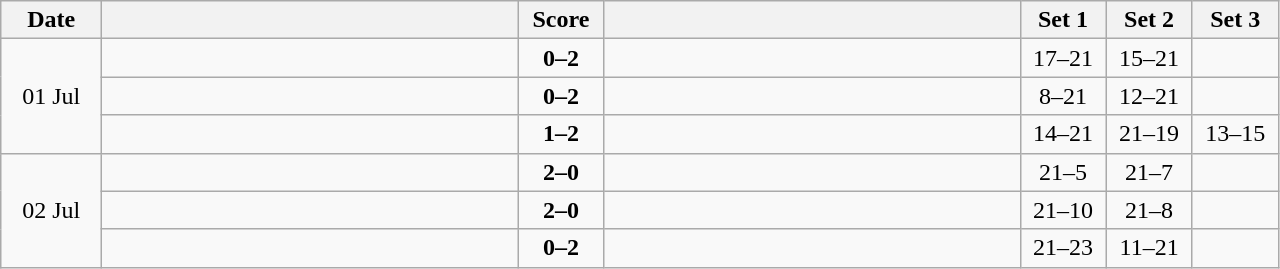<table class="wikitable" style="text-align: center;">
<tr>
<th width="60">Date</th>
<th align="right" width="270"></th>
<th width="50">Score</th>
<th align="left" width="270"></th>
<th width="50">Set 1</th>
<th width="50">Set 2</th>
<th width="50">Set 3</th>
</tr>
<tr>
<td rowspan=3>01 Jul</td>
<td align=left></td>
<td align=center><strong>0–2</strong></td>
<td align=left><strong></strong></td>
<td>17–21</td>
<td>15–21</td>
<td></td>
</tr>
<tr>
<td align=left></td>
<td align=center><strong>0–2</strong></td>
<td align=left><strong></strong></td>
<td>8–21</td>
<td>12–21</td>
<td></td>
</tr>
<tr>
<td align=left></td>
<td align=center><strong>1–2</strong></td>
<td align=left><strong></strong></td>
<td>14–21</td>
<td>21–19</td>
<td>13–15</td>
</tr>
<tr>
<td rowspan=3>02 Jul</td>
<td align=left><strong></strong></td>
<td align=center><strong>2–0</strong></td>
<td align=left></td>
<td>21–5</td>
<td>21–7</td>
<td></td>
</tr>
<tr>
<td align=left><strong></strong></td>
<td align=center><strong>2–0</strong></td>
<td align=left></td>
<td>21–10</td>
<td>21–8</td>
<td></td>
</tr>
<tr>
<td align=left></td>
<td align=center><strong>0–2</strong></td>
<td align=left><strong></strong></td>
<td>21–23</td>
<td>11–21</td>
<td></td>
</tr>
</table>
